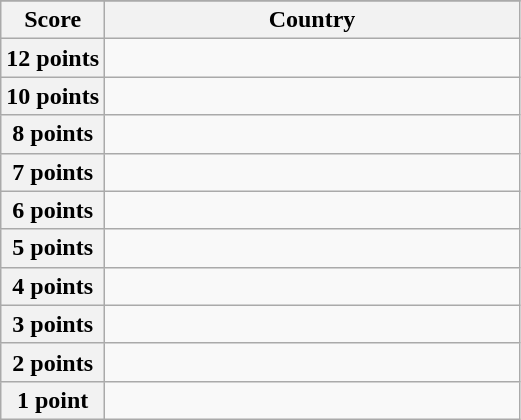<table class="wikitable">
<tr>
</tr>
<tr>
<th scope="col" width="20%">Score</th>
<th scope="col">Country</th>
</tr>
<tr>
<th scope="row">12 points</th>
<td></td>
</tr>
<tr>
<th scope="row">10 points</th>
<td></td>
</tr>
<tr>
<th scope="row">8 points</th>
<td></td>
</tr>
<tr>
<th scope="row">7 points</th>
<td></td>
</tr>
<tr>
<th scope="row">6 points</th>
<td></td>
</tr>
<tr>
<th scope="row">5 points</th>
<td></td>
</tr>
<tr>
<th scope="row">4 points</th>
<td></td>
</tr>
<tr>
<th scope="row">3 points</th>
<td></td>
</tr>
<tr>
<th scope="row">2 points</th>
<td></td>
</tr>
<tr>
<th scope="row">1 point</th>
<td></td>
</tr>
</table>
